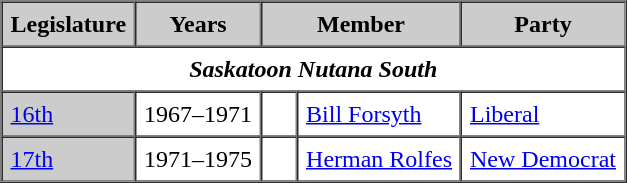<table border=1 cellpadding=5 cellspacing=0>
<tr bgcolor="CCCCCC">
<th>Legislature</th>
<th>Years</th>
<th colspan="2">Member</th>
<th>Party</th>
</tr>
<tr>
<td colspan="5" align="center"><strong><em>Saskatoon Nutana South</em></strong></td>
</tr>
<tr>
<td bgcolor="CCCCCC"><a href='#'>16th</a></td>
<td>1967–1971</td>
<td>   </td>
<td><a href='#'>Bill Forsyth</a></td>
<td><a href='#'>Liberal</a></td>
</tr>
<tr>
<td bgcolor="CCCCCC"><a href='#'>17th</a></td>
<td>1971–1975</td>
<td>   </td>
<td><a href='#'>Herman Rolfes</a></td>
<td><a href='#'>New Democrat</a></td>
</tr>
</table>
